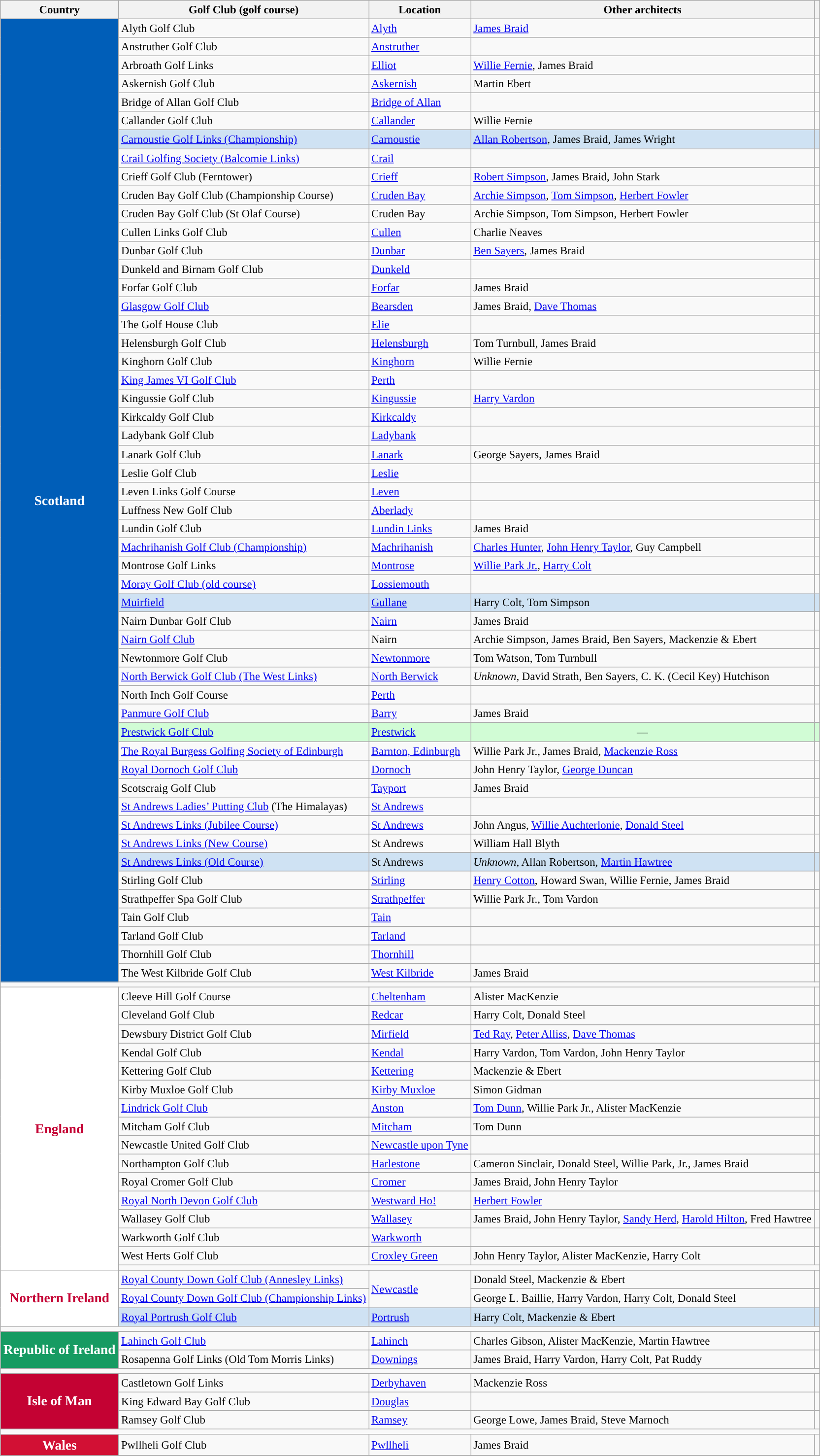<table class="wikitable" style=" font-size:95%;">
<tr>
<th>Country</th>
<th>Golf Club (golf course)</th>
<th>Location</th>
<th>Other architects</th>
<th></th>
</tr>
<tr>
<td rowspan="52"  bgcolor="#005eb8" style="color:white;font-size:120%; text-align:center;"><strong>Scotland</strong><br></td>
<td>Alyth Golf Club</td>
<td><a href='#'>Alyth</a></td>
<td><a href='#'>James Braid</a></td>
<td></td>
</tr>
<tr>
<td>Anstruther Golf Club</td>
<td><a href='#'>Anstruther</a></td>
<td></td>
<td></td>
</tr>
<tr>
<td>Arbroath Golf Links</td>
<td><a href='#'>Elliot</a></td>
<td><a href='#'>Willie Fernie</a>, James Braid</td>
<td></td>
</tr>
<tr>
<td>Askernish Golf Club</td>
<td><a href='#'>Askernish</a></td>
<td>Martin Ebert</td>
<td></td>
</tr>
<tr>
<td>Bridge of Allan Golf Club</td>
<td><a href='#'>Bridge of Allan</a></td>
<td></td>
<td></td>
</tr>
<tr>
<td>Callander Golf Club</td>
<td><a href='#'>Callander</a></td>
<td>Willie Fernie</td>
<td></td>
</tr>
<tr style="background:#cfe2f3">
<td><a href='#'>Carnoustie Golf Links (Championship)</a></td>
<td><a href='#'>Carnoustie</a></td>
<td><a href='#'>Allan Robertson</a>, James Braid, James Wright</td>
<td></td>
</tr>
<tr>
<td><a href='#'>Crail Golfing Society (Balcomie Links)</a></td>
<td><a href='#'>Crail</a></td>
<td></td>
<td></td>
</tr>
<tr>
<td>Crieff Golf Club (Ferntower)</td>
<td><a href='#'>Crieff</a></td>
<td><a href='#'>Robert Simpson</a>, James Braid, John Stark</td>
<td></td>
</tr>
<tr>
<td>Cruden Bay Golf Club (Championship Course)</td>
<td><a href='#'>Cruden Bay</a></td>
<td><a href='#'>Archie Simpson</a>, <a href='#'>Tom Simpson</a>, <a href='#'>Herbert Fowler</a></td>
<td></td>
</tr>
<tr>
<td>Cruden Bay Golf Club (St Olaf Course)</td>
<td>Cruden Bay</td>
<td>Archie Simpson, Tom Simpson, Herbert Fowler</td>
<td></td>
</tr>
<tr>
<td>Cullen Links Golf Club</td>
<td><a href='#'>Cullen</a></td>
<td>Charlie Neaves</td>
<td></td>
</tr>
<tr>
<td>Dunbar Golf Club</td>
<td><a href='#'>Dunbar</a></td>
<td><a href='#'>Ben Sayers</a>, James Braid</td>
<td></td>
</tr>
<tr>
<td>Dunkeld and Birnam Golf Club</td>
<td><a href='#'>Dunkeld</a></td>
<td></td>
<td></td>
</tr>
<tr>
<td>Forfar Golf Club</td>
<td><a href='#'>Forfar</a></td>
<td>James Braid</td>
<td></td>
</tr>
<tr>
<td><a href='#'>Glasgow Golf Club</a></td>
<td><a href='#'>Bearsden</a></td>
<td>James Braid, <a href='#'>Dave Thomas</a></td>
<td></td>
</tr>
<tr>
<td>The Golf House Club</td>
<td><a href='#'>Elie</a></td>
<td></td>
<td></td>
</tr>
<tr>
<td>Helensburgh Golf Club</td>
<td><a href='#'>Helensburgh</a></td>
<td>Tom Turnbull, James Braid</td>
<td></td>
</tr>
<tr>
<td>Kinghorn Golf Club</td>
<td><a href='#'>Kinghorn</a></td>
<td>Willie Fernie</td>
<td></td>
</tr>
<tr>
<td><a href='#'>King James VI Golf Club</a></td>
<td><a href='#'>Perth</a></td>
<td></td>
<td></td>
</tr>
<tr>
<td>Kingussie Golf Club</td>
<td><a href='#'>Kingussie</a></td>
<td><a href='#'>Harry Vardon</a></td>
<td></td>
</tr>
<tr>
<td>Kirkcaldy Golf Club</td>
<td><a href='#'>Kirkcaldy</a></td>
<td></td>
<td></td>
</tr>
<tr>
<td>Ladybank Golf Club</td>
<td><a href='#'>Ladybank</a></td>
<td></td>
<td></td>
</tr>
<tr>
<td>Lanark Golf Club</td>
<td><a href='#'>Lanark</a></td>
<td>George Sayers, James Braid</td>
<td></td>
</tr>
<tr>
<td>Leslie Golf Club</td>
<td><a href='#'>Leslie</a></td>
<td></td>
<td></td>
</tr>
<tr>
<td>Leven Links Golf Course</td>
<td><a href='#'>Leven</a></td>
<td></td>
<td></td>
</tr>
<tr>
<td>Luffness New Golf Club</td>
<td><a href='#'>Aberlady</a></td>
<td></td>
<td></td>
</tr>
<tr>
<td>Lundin Golf Club</td>
<td><a href='#'>Lundin Links</a></td>
<td>James Braid</td>
<td></td>
</tr>
<tr>
<td><a href='#'>Machrihanish Golf Club (Championship)</a></td>
<td><a href='#'>Machrihanish</a></td>
<td><a href='#'>Charles Hunter</a>, <a href='#'>John Henry Taylor</a>, Guy Campbell</td>
<td></td>
</tr>
<tr>
<td>Montrose Golf Links</td>
<td><a href='#'>Montrose</a></td>
<td><a href='#'>Willie Park Jr.</a>, <a href='#'>Harry Colt</a></td>
<td></td>
</tr>
<tr>
<td><a href='#'>Moray Golf Club (old course)</a></td>
<td><a href='#'>Lossiemouth</a></td>
<td></td>
<td></td>
</tr>
<tr style="background:#cfe2f3">
<td><a href='#'>Muirfield</a></td>
<td><a href='#'>Gullane</a></td>
<td>Harry Colt, Tom Simpson</td>
<td></td>
</tr>
<tr>
<td>Nairn Dunbar Golf Club</td>
<td><a href='#'>Nairn</a></td>
<td>James Braid</td>
<td></td>
</tr>
<tr>
<td><a href='#'>Nairn Golf Club</a></td>
<td>Nairn</td>
<td>Archie Simpson, James Braid, Ben Sayers, Mackenzie & Ebert</td>
<td></td>
</tr>
<tr>
<td>Newtonmore Golf Club</td>
<td><a href='#'>Newtonmore</a></td>
<td>Tom Watson, Tom Turnbull</td>
<td></td>
</tr>
<tr>
<td><a href='#'>North Berwick Golf Club (The West Links)</a></td>
<td><a href='#'>North Berwick</a></td>
<td><em>Unknown</em>, David Strath, Ben Sayers, C. K. (Cecil Key) Hutchison</td>
<td></td>
</tr>
<tr>
<td>North Inch Golf Course</td>
<td><a href='#'>Perth</a></td>
<td></td>
<td></td>
</tr>
<tr>
<td><a href='#'>Panmure Golf Club</a></td>
<td><a href='#'>Barry</a></td>
<td>James Braid</td>
<td></td>
</tr>
<tr style="background:#d1fcd5">
<td><a href='#'>Prestwick Golf Club</a></td>
<td><a href='#'>Prestwick</a></td>
<td style="text-align:center;">—</td>
<td></td>
</tr>
<tr>
<td><a href='#'>The Royal Burgess Golfing Society of Edinburgh</a></td>
<td><a href='#'>Barnton, Edinburgh</a></td>
<td>Willie Park Jr., James Braid, <a href='#'>Mackenzie Ross</a></td>
<td></td>
</tr>
<tr>
<td><a href='#'>Royal Dornoch Golf Club</a></td>
<td><a href='#'>Dornoch</a></td>
<td>John Henry Taylor, <a href='#'>George Duncan</a></td>
<td></td>
</tr>
<tr>
<td>Scotscraig Golf Club</td>
<td><a href='#'>Tayport</a></td>
<td>James Braid</td>
<td></td>
</tr>
<tr>
<td><a href='#'>St Andrews Ladies’ Putting Club</a> (The Himalayas)</td>
<td><a href='#'>St Andrews</a></td>
<td></td>
<td></td>
</tr>
<tr>
<td><a href='#'>St Andrews Links (Jubilee Course)</a></td>
<td><a href='#'>St Andrews</a></td>
<td>John Angus, <a href='#'>Willie Auchterlonie</a>, <a href='#'>Donald Steel</a></td>
<td></td>
</tr>
<tr>
<td><a href='#'>St Andrews Links (New Course)</a></td>
<td>St Andrews</td>
<td>William Hall Blyth</td>
<td></td>
</tr>
<tr style="background:#cfe2f3">
<td><a href='#'>St Andrews Links (Old Course)</a></td>
<td>St Andrews</td>
<td><em>Unknown</em>, Allan Robertson, <a href='#'>Martin Hawtree</a></td>
<td></td>
</tr>
<tr>
<td>Stirling Golf Club</td>
<td><a href='#'>Stirling</a></td>
<td><a href='#'>Henry Cotton</a>, Howard Swan, Willie Fernie, James Braid</td>
<td></td>
</tr>
<tr>
<td>Strathpeffer Spa Golf Club</td>
<td><a href='#'>Strathpeffer</a></td>
<td>Willie Park Jr., Tom Vardon</td>
<td></td>
</tr>
<tr>
<td>Tain Golf Club</td>
<td><a href='#'>Tain</a></td>
<td></td>
<td></td>
</tr>
<tr>
<td>Tarland Golf Club</td>
<td><a href='#'>Tarland</a></td>
<td></td>
<td></td>
</tr>
<tr>
<td>Thornhill Golf Club</td>
<td><a href='#'>Thornhill</a></td>
<td></td>
<td></td>
</tr>
<tr>
<td>The West Kilbride Golf Club</td>
<td><a href='#'>West Kilbride</a></td>
<td>James Braid</td>
<td></td>
</tr>
<tr>
<td colspan=5></td>
</tr>
<tr>
<td rowspan="16" bgcolor=white style="color:#C40233;font-size:120%; text-align:center;"><strong>England</strong><br></td>
<td>Cleeve Hill Golf Course</td>
<td><a href='#'>Cheltenham</a></td>
<td>Alister MacKenzie</td>
<td></td>
</tr>
<tr>
<td>Cleveland Golf Club</td>
<td><a href='#'>Redcar</a></td>
<td>Harry Colt, Donald Steel</td>
<td></td>
</tr>
<tr>
<td>Dewsbury District Golf Club</td>
<td><a href='#'>Mirfield</a></td>
<td><a href='#'>Ted Ray</a>, <a href='#'>Peter Alliss</a>, <a href='#'>Dave Thomas</a></td>
<td></td>
</tr>
<tr>
<td>Kendal Golf Club</td>
<td><a href='#'>Kendal</a></td>
<td>Harry Vardon, Tom Vardon, John Henry Taylor</td>
<td></td>
</tr>
<tr>
<td>Kettering Golf Club</td>
<td><a href='#'>Kettering</a></td>
<td>Mackenzie & Ebert</td>
<td></td>
</tr>
<tr>
<td>Kirby Muxloe Golf Club</td>
<td><a href='#'>Kirby Muxloe</a></td>
<td>Simon Gidman</td>
<td></td>
</tr>
<tr>
<td><a href='#'>Lindrick Golf Club</a></td>
<td><a href='#'>Anston</a></td>
<td><a href='#'>Tom Dunn</a>, Willie Park Jr., Alister MacKenzie</td>
<td></td>
</tr>
<tr>
<td>Mitcham Golf Club</td>
<td><a href='#'>Mitcham</a></td>
<td>Tom Dunn</td>
<td></td>
</tr>
<tr>
<td>Newcastle United Golf Club</td>
<td><a href='#'>Newcastle upon Tyne</a></td>
<td></td>
<td></td>
</tr>
<tr>
<td>Northampton Golf Club</td>
<td><a href='#'>Harlestone</a></td>
<td>Cameron Sinclair, Donald Steel, Willie Park, Jr., James Braid</td>
<td></td>
</tr>
<tr>
<td>Royal Cromer Golf Club</td>
<td><a href='#'>Cromer</a></td>
<td>James Braid, John Henry Taylor</td>
<td></td>
</tr>
<tr>
<td><a href='#'>Royal North Devon Golf Club</a></td>
<td><a href='#'>Westward Ho!</a></td>
<td><a href='#'>Herbert Fowler</a></td>
<td></td>
</tr>
<tr>
<td>Wallasey Golf Club</td>
<td><a href='#'>Wallasey</a></td>
<td>James Braid, John Henry Taylor, <a href='#'>Sandy Herd</a>, <a href='#'>Harold Hilton</a>, Fred Hawtree</td>
<td></td>
</tr>
<tr>
<td>Warkworth Golf Club</td>
<td><a href='#'>Warkworth</a></td>
<td></td>
<td></td>
</tr>
<tr>
<td>West Herts Golf Club</td>
<td><a href='#'>Croxley Green</a></td>
<td>John Henry Taylor, Alister MacKenzie, Harry Colt</td>
<td></td>
</tr>
<tr>
<td colspan=5></td>
</tr>
<tr>
<td rowspan="4" bgcolor=white style="color:#C40233;font-size:120%; text-align:center;"><strong>Northern Ireland</strong><br></td>
</tr>
<tr>
<td><a href='#'>Royal County Down Golf Club (Annesley Links)</a></td>
<td rowspan="2"><a href='#'>Newcastle</a></td>
<td>Donald Steel, Mackenzie & Ebert</td>
<td></td>
</tr>
<tr>
<td><a href='#'>Royal County Down Golf Club (Championship Links)</a></td>
<td>George L. Baillie, Harry Vardon, Harry Colt, Donald Steel</td>
<td></td>
</tr>
<tr style="background:#cfe2f3">
<td><a href='#'>Royal Portrush Golf Club</a></td>
<td><a href='#'>Portrush</a></td>
<td>Harry Colt, Mackenzie & Ebert</td>
<td></td>
</tr>
<tr>
<td colspan=5></td>
</tr>
<tr>
<td rowspan="2" bgcolor="#169B62" style="color:#FFFFFF;font-size:120%;text-align:center;"><strong>Republic of Ireland</strong><br></td>
<td><a href='#'>Lahinch Golf Club</a></td>
<td><a href='#'>Lahinch</a></td>
<td>Charles Gibson, Alister MacKenzie, Martin Hawtree</td>
<td></td>
</tr>
<tr>
<td>Rosapenna Golf Links (Old Tom Morris Links)</td>
<td><a href='#'>Downings</a></td>
<td>James Braid, Harry Vardon, Harry Colt, Pat Ruddy</td>
<td></td>
</tr>
<tr>
<td colspan=5></td>
</tr>
<tr>
<td rowspan="3" bgcolor="#C40233" style="color:white;font-size:120%;text-align:center;"><strong>Isle of Man</strong><br></td>
<td>Castletown Golf Links</td>
<td><a href='#'>Derbyhaven</a></td>
<td>Mackenzie Ross</td>
<td></td>
</tr>
<tr>
<td>King Edward Bay Golf Club</td>
<td><a href='#'>Douglas</a></td>
<td></td>
<td></td>
</tr>
<tr>
<td>Ramsey Golf Club</td>
<td><a href='#'>Ramsey</a></td>
<td>George Lowe, James Braid, Steve Marnoch</td>
<td></td>
</tr>
<tr>
<td colspan=5></td>
</tr>
<tr>
<td bgcolor="#D21034" style="color:white;font-size:120%;text-align:center;"><strong>Wales</strong> </td>
<td>Pwllheli Golf Club</td>
<td><a href='#'>Pwllheli</a></td>
<td>James Braid</td>
<td></td>
</tr>
<tr>
</tr>
</table>
